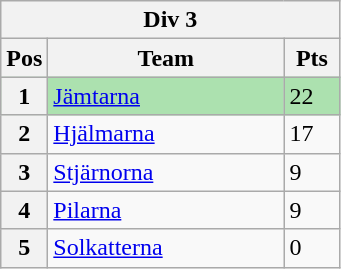<table class="wikitable">
<tr>
<th colspan="3">Div 3</th>
</tr>
<tr>
<th width=20>Pos</th>
<th width=150>Team</th>
<th width=30>Pts</th>
</tr>
<tr style="background:#ACE1AF;">
<th>1</th>
<td><a href='#'>Jämtarna</a></td>
<td>22</td>
</tr>
<tr>
<th>2</th>
<td><a href='#'>Hjälmarna</a></td>
<td>17</td>
</tr>
<tr>
<th>3</th>
<td><a href='#'>Stjärnorna</a></td>
<td>9</td>
</tr>
<tr>
<th>4</th>
<td><a href='#'>Pilarna</a></td>
<td>9</td>
</tr>
<tr>
<th>5</th>
<td><a href='#'>Solkatterna</a></td>
<td>0</td>
</tr>
</table>
